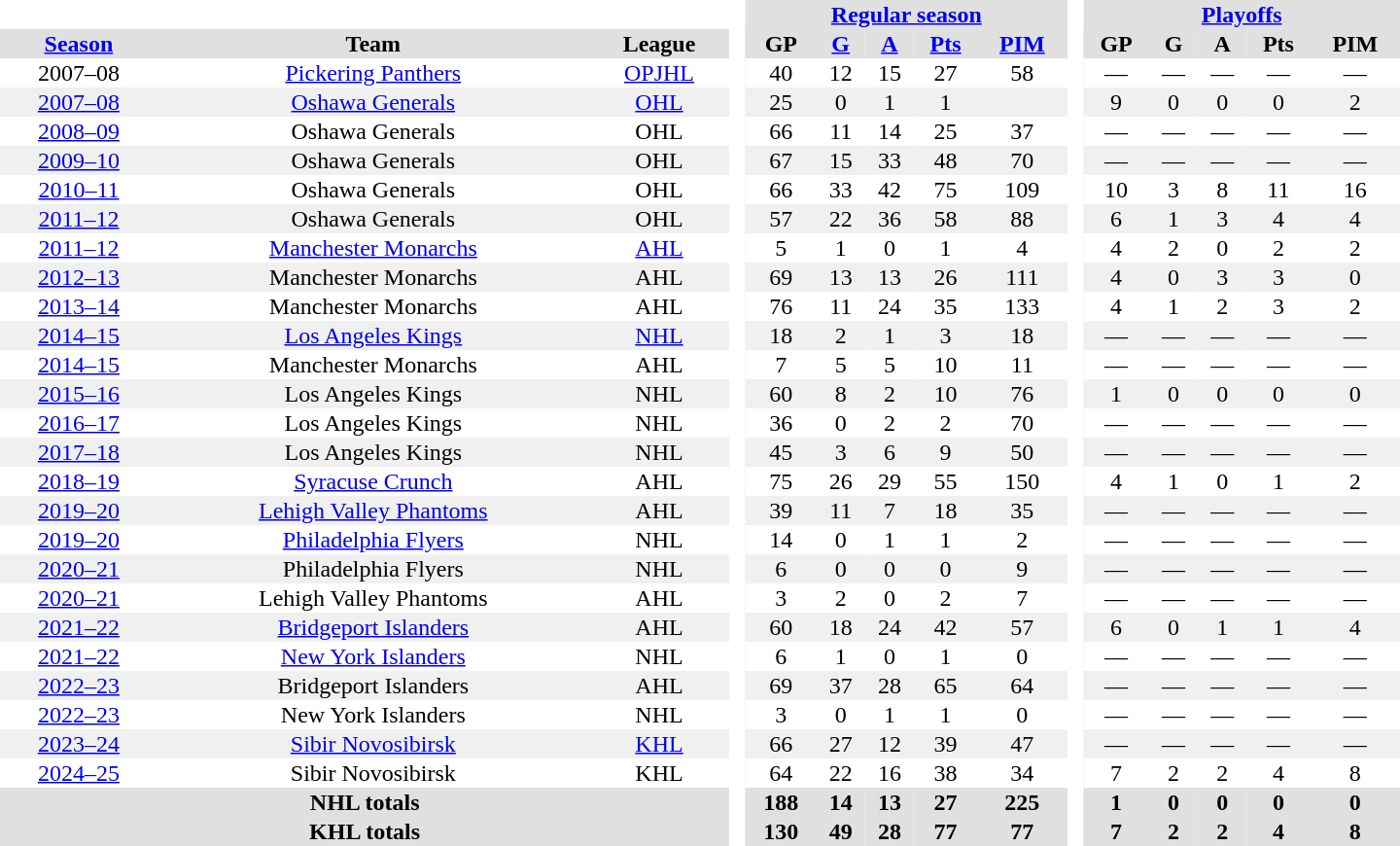<table border="0" cellpadding="1" cellspacing="0" style="text-align:center; width:60em;">
<tr bgcolor="#e0e0e0">
<th colspan="3" bgcolor="#ffffff"> </th>
<th rowspan="99" bgcolor="#ffffff"> </th>
<th colspan="5"><a href='#'>Regular season</a></th>
<th rowspan="99" bgcolor="#ffffff"> </th>
<th colspan="5"><a href='#'>Playoffs</a></th>
</tr>
<tr bgcolor="#e0e0e0">
<th><a href='#'>Season</a></th>
<th>Team</th>
<th>League</th>
<th>GP</th>
<th><a href='#'>G</a></th>
<th><a href='#'>A</a></th>
<th><a href='#'>Pts</a></th>
<th><a href='#'>PIM</a></th>
<th>GP</th>
<th>G</th>
<th>A</th>
<th>Pts</th>
<th>PIM</th>
</tr>
<tr>
<td>2007–08</td>
<td><a href='#'>Pickering Panthers</a></td>
<td><a href='#'>OPJHL</a></td>
<td>40</td>
<td>12</td>
<td>15</td>
<td>27</td>
<td>58</td>
<td>—</td>
<td>—</td>
<td>—</td>
<td>—</td>
<td>—</td>
</tr>
<tr bgcolor="#f0f0f0">
<td><a href='#'>2007–08</a></td>
<td><a href='#'>Oshawa Generals</a></td>
<td><a href='#'>OHL</a></td>
<td>25</td>
<td>0</td>
<td>1</td>
<td>1</td>
<td 8></td>
<td>9</td>
<td>0</td>
<td>0</td>
<td>0</td>
<td>2</td>
</tr>
<tr>
<td><a href='#'>2008–09</a></td>
<td>Oshawa Generals</td>
<td>OHL</td>
<td>66</td>
<td>11</td>
<td>14</td>
<td>25</td>
<td>37</td>
<td>—</td>
<td>—</td>
<td>—</td>
<td>—</td>
<td>—</td>
</tr>
<tr bgcolor="#f0f0f0">
<td><a href='#'>2009–10</a></td>
<td>Oshawa Generals</td>
<td>OHL</td>
<td>67</td>
<td>15</td>
<td>33</td>
<td>48</td>
<td>70</td>
<td>—</td>
<td>—</td>
<td>—</td>
<td>—</td>
<td>—</td>
</tr>
<tr>
<td><a href='#'>2010–11</a></td>
<td>Oshawa Generals</td>
<td>OHL</td>
<td>66</td>
<td>33</td>
<td>42</td>
<td>75</td>
<td>109</td>
<td>10</td>
<td>3</td>
<td>8</td>
<td>11</td>
<td>16</td>
</tr>
<tr bgcolor="#f0f0f0">
<td><a href='#'>2011–12</a></td>
<td>Oshawa Generals</td>
<td>OHL</td>
<td>57</td>
<td>22</td>
<td>36</td>
<td>58</td>
<td>88</td>
<td>6</td>
<td>1</td>
<td>3</td>
<td>4</td>
<td>4</td>
</tr>
<tr>
<td><a href='#'>2011–12</a></td>
<td><a href='#'>Manchester Monarchs</a></td>
<td><a href='#'>AHL</a></td>
<td>5</td>
<td>1</td>
<td>0</td>
<td>1</td>
<td>4</td>
<td>4</td>
<td>2</td>
<td>0</td>
<td>2</td>
<td>2</td>
</tr>
<tr bgcolor="#f0f0f0">
<td><a href='#'>2012–13</a></td>
<td>Manchester Monarchs</td>
<td>AHL</td>
<td>69</td>
<td>13</td>
<td>13</td>
<td>26</td>
<td>111</td>
<td>4</td>
<td>0</td>
<td>3</td>
<td>3</td>
<td>0</td>
</tr>
<tr>
<td><a href='#'>2013–14</a></td>
<td>Manchester Monarchs</td>
<td>AHL</td>
<td>76</td>
<td>11</td>
<td>24</td>
<td>35</td>
<td>133</td>
<td>4</td>
<td>1</td>
<td>2</td>
<td>3</td>
<td>2</td>
</tr>
<tr bgcolor="#f0f0f0">
<td><a href='#'>2014–15</a></td>
<td><a href='#'>Los Angeles Kings</a></td>
<td><a href='#'>NHL</a></td>
<td>18</td>
<td>2</td>
<td>1</td>
<td>3</td>
<td>18</td>
<td>—</td>
<td>—</td>
<td>—</td>
<td>—</td>
<td>—</td>
</tr>
<tr>
<td><a href='#'>2014–15</a></td>
<td>Manchester Monarchs</td>
<td>AHL</td>
<td>7</td>
<td>5</td>
<td>5</td>
<td>10</td>
<td>11</td>
<td>—</td>
<td>—</td>
<td>—</td>
<td>—</td>
<td>—</td>
</tr>
<tr bgcolor="#f0f0f0">
<td><a href='#'>2015–16</a></td>
<td>Los Angeles Kings</td>
<td>NHL</td>
<td>60</td>
<td>8</td>
<td>2</td>
<td>10</td>
<td>76</td>
<td>1</td>
<td>0</td>
<td>0</td>
<td>0</td>
<td>0</td>
</tr>
<tr>
<td><a href='#'>2016–17</a></td>
<td>Los Angeles Kings</td>
<td>NHL</td>
<td>36</td>
<td>0</td>
<td>2</td>
<td>2</td>
<td>70</td>
<td>—</td>
<td>—</td>
<td>—</td>
<td>—</td>
<td>—</td>
</tr>
<tr bgcolor="#f0f0f0">
<td><a href='#'>2017–18</a></td>
<td>Los Angeles Kings</td>
<td>NHL</td>
<td>45</td>
<td>3</td>
<td>6</td>
<td>9</td>
<td>50</td>
<td>—</td>
<td>—</td>
<td>—</td>
<td>—</td>
<td>—</td>
</tr>
<tr>
<td><a href='#'>2018–19</a></td>
<td><a href='#'>Syracuse Crunch</a></td>
<td>AHL</td>
<td>75</td>
<td>26</td>
<td>29</td>
<td>55</td>
<td>150</td>
<td>4</td>
<td>1</td>
<td>0</td>
<td>1</td>
<td>2</td>
</tr>
<tr bgcolor="#f0f0f0">
<td><a href='#'>2019–20</a></td>
<td><a href='#'>Lehigh Valley Phantoms</a></td>
<td>AHL</td>
<td>39</td>
<td>11</td>
<td>7</td>
<td>18</td>
<td>35</td>
<td>—</td>
<td>—</td>
<td>—</td>
<td>—</td>
<td>—</td>
</tr>
<tr>
<td><a href='#'>2019–20</a></td>
<td><a href='#'>Philadelphia Flyers</a></td>
<td>NHL</td>
<td>14</td>
<td>0</td>
<td>1</td>
<td>1</td>
<td>2</td>
<td>—</td>
<td>—</td>
<td>—</td>
<td>—</td>
<td>—</td>
</tr>
<tr bgcolor="#f0f0f0">
<td><a href='#'>2020–21</a></td>
<td>Philadelphia Flyers</td>
<td>NHL</td>
<td>6</td>
<td>0</td>
<td>0</td>
<td>0</td>
<td>9</td>
<td>—</td>
<td>—</td>
<td>—</td>
<td>—</td>
<td>—</td>
</tr>
<tr>
<td><a href='#'>2020–21</a></td>
<td>Lehigh Valley Phantoms</td>
<td>AHL</td>
<td>3</td>
<td>2</td>
<td>0</td>
<td>2</td>
<td>7</td>
<td>—</td>
<td>—</td>
<td>—</td>
<td>—</td>
<td>—</td>
</tr>
<tr bgcolor="#f0f0f0">
<td><a href='#'>2021–22</a></td>
<td><a href='#'>Bridgeport Islanders</a></td>
<td>AHL</td>
<td>60</td>
<td>18</td>
<td>24</td>
<td>42</td>
<td>57</td>
<td>6</td>
<td>0</td>
<td>1</td>
<td>1</td>
<td>4</td>
</tr>
<tr>
<td><a href='#'>2021–22</a></td>
<td><a href='#'>New York Islanders</a></td>
<td>NHL</td>
<td>6</td>
<td>1</td>
<td>0</td>
<td>1</td>
<td>0</td>
<td>—</td>
<td>—</td>
<td>—</td>
<td>—</td>
<td>—</td>
</tr>
<tr bgcolor="#f0f0f0">
<td><a href='#'>2022–23</a></td>
<td>Bridgeport Islanders</td>
<td>AHL</td>
<td>69</td>
<td>37</td>
<td>28</td>
<td>65</td>
<td>64</td>
<td>—</td>
<td>—</td>
<td>—</td>
<td>—</td>
<td>—</td>
</tr>
<tr>
<td><a href='#'>2022–23</a></td>
<td>New York Islanders</td>
<td>NHL</td>
<td>3</td>
<td>0</td>
<td>1</td>
<td>1</td>
<td>0</td>
<td>—</td>
<td>—</td>
<td>—</td>
<td>—</td>
<td>—</td>
</tr>
<tr bgcolor="#f0f0f0">
<td><a href='#'>2023–24</a></td>
<td><a href='#'>Sibir Novosibirsk</a></td>
<td><a href='#'>KHL</a></td>
<td>66</td>
<td>27</td>
<td>12</td>
<td>39</td>
<td>47</td>
<td>—</td>
<td>—</td>
<td>—</td>
<td>—</td>
<td>—</td>
</tr>
<tr>
<td><a href='#'>2024–25</a></td>
<td>Sibir Novosibirsk</td>
<td>KHL</td>
<td>64</td>
<td>22</td>
<td>16</td>
<td>38</td>
<td>34</td>
<td>7</td>
<td>2</td>
<td>2</td>
<td>4</td>
<td>8</td>
</tr>
<tr bgcolor="#e0e0e0">
<th colspan="3">NHL totals</th>
<th>188</th>
<th>14</th>
<th>13</th>
<th>27</th>
<th>225</th>
<th>1</th>
<th>0</th>
<th>0</th>
<th>0</th>
<th>0</th>
</tr>
<tr bgcolor="#e0e0e0">
<th colspan="3">KHL totals</th>
<th>130</th>
<th>49</th>
<th>28</th>
<th>77</th>
<th>77</th>
<th>7</th>
<th>2</th>
<th>2</th>
<th>4</th>
<th>8</th>
</tr>
</table>
